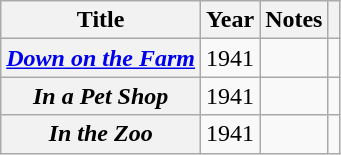<table class="wikitable plainrowheaders sortable">
<tr>
<th scope="col">Title</th>
<th scope="col">Year</th>
<th scope="col" class="unsortable">Notes</th>
<th scope="col" class="unsortable"></th>
</tr>
<tr>
<th scope=row><em><a href='#'>Down on the Farm</a></em></th>
<td>1941</td>
<td></td>
<td style="text-align:center;"></td>
</tr>
<tr>
<th scope=row><em>In a Pet Shop</em></th>
<td>1941</td>
<td></td>
<td style="text-align:center;"></td>
</tr>
<tr>
<th scope=row><em>In the Zoo</em></th>
<td>1941</td>
<td></td>
<td style="text-align:center;"></td>
</tr>
</table>
